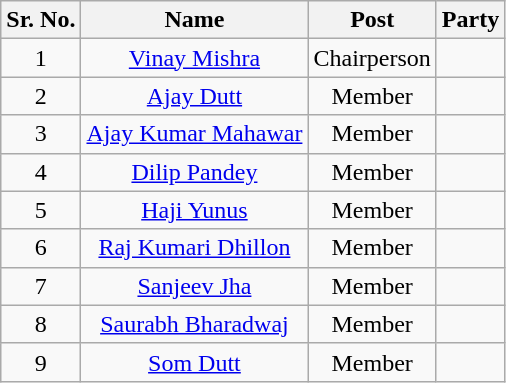<table class="wikitable sortable">
<tr>
<th>Sr. No.</th>
<th>Name</th>
<th>Post</th>
<th colspan="2">Party</th>
</tr>
<tr align="center">
<td>1</td>
<td><a href='#'>Vinay Mishra</a></td>
<td>Chairperson</td>
<td></td>
</tr>
<tr align="center">
<td>2</td>
<td><a href='#'>Ajay Dutt</a></td>
<td>Member</td>
<td></td>
</tr>
<tr align="center">
<td>3</td>
<td><a href='#'>Ajay Kumar Mahawar</a></td>
<td>Member</td>
<td></td>
</tr>
<tr align="center">
<td>4</td>
<td><a href='#'>Dilip Pandey</a></td>
<td>Member</td>
<td></td>
</tr>
<tr align="center">
<td>5</td>
<td><a href='#'>Haji Yunus</a></td>
<td>Member</td>
<td></td>
</tr>
<tr align="center">
<td>6</td>
<td><a href='#'>Raj Kumari Dhillon</a></td>
<td>Member</td>
<td></td>
</tr>
<tr align="center">
<td>7</td>
<td><a href='#'>Sanjeev Jha</a></td>
<td>Member</td>
<td></td>
</tr>
<tr align="center">
<td>8</td>
<td><a href='#'>Saurabh Bharadwaj</a></td>
<td>Member</td>
<td></td>
</tr>
<tr align="center">
<td>9</td>
<td><a href='#'>Som Dutt</a></td>
<td>Member</td>
<td></td>
</tr>
</table>
